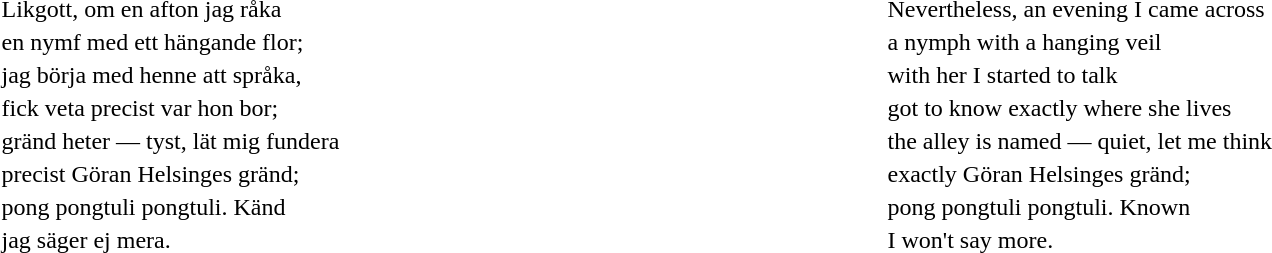<table align="center" width="100%">
<tr>
<td>Likgott, om en afton jag råka</td>
<td>Nevertheless, an evening I came across</td>
</tr>
<tr>
<td>en nymf med ett hängande flor;</td>
<td>a nymph with a hanging veil</td>
</tr>
<tr>
<td>jag börja med henne att språka,</td>
<td>with her I started to talk</td>
</tr>
<tr>
<td>fick veta precist var hon bor;</td>
<td>got to know exactly where she lives</td>
</tr>
<tr>
<td>gränd heter — tyst, lät mig fundera</td>
<td>the alley is named — quiet, let me think</td>
</tr>
<tr>
<td>precist Göran Helsinges gränd;</td>
<td>exactly Göran Helsinges gränd;</td>
</tr>
<tr>
<td>pong pongtuli pongtuli. Känd</td>
<td>pong pongtuli pongtuli. Known</td>
</tr>
<tr>
<td>jag säger ej mera.</td>
<td>I won't say more.</td>
</tr>
</table>
